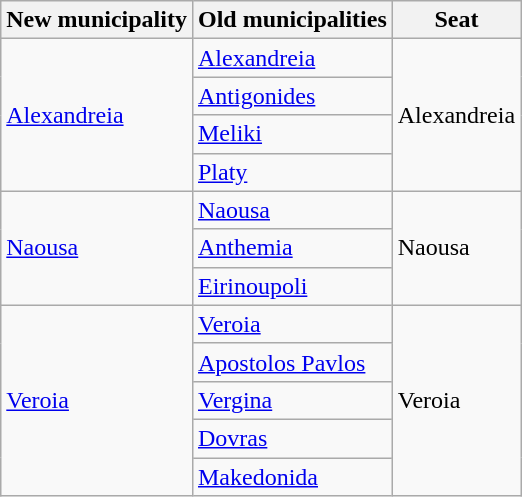<table class="wikitable">
<tr>
<th>New municipality</th>
<th>Old municipalities</th>
<th>Seat</th>
</tr>
<tr>
<td rowspan=4><a href='#'>Alexandreia</a></td>
<td><a href='#'>Alexandreia</a></td>
<td rowspan=4>Alexandreia</td>
</tr>
<tr>
<td><a href='#'>Antigonides</a></td>
</tr>
<tr>
<td><a href='#'>Meliki</a></td>
</tr>
<tr>
<td><a href='#'>Platy</a></td>
</tr>
<tr>
<td rowspan=3><a href='#'>Naousa</a></td>
<td><a href='#'>Naousa</a></td>
<td rowspan=3>Naousa</td>
</tr>
<tr>
<td><a href='#'>Anthemia</a></td>
</tr>
<tr>
<td><a href='#'>Eirinoupoli</a></td>
</tr>
<tr>
<td rowspan=5><a href='#'>Veroia</a></td>
<td><a href='#'>Veroia</a></td>
<td rowspan=5>Veroia</td>
</tr>
<tr>
<td><a href='#'>Apostolos Pavlos</a></td>
</tr>
<tr>
<td><a href='#'>Vergina</a></td>
</tr>
<tr>
<td><a href='#'>Dovras</a></td>
</tr>
<tr>
<td><a href='#'>Makedonida</a></td>
</tr>
</table>
